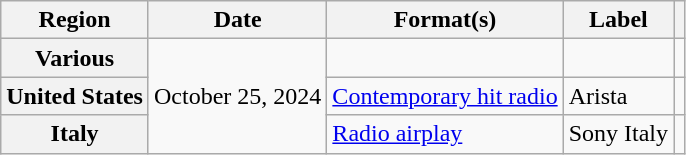<table class="wikitable plainrowheaders">
<tr>
<th scope="col">Region</th>
<th scope="col">Date</th>
<th scope="col">Format(s)</th>
<th scope="col">Label</th>
<th scope="col"></th>
</tr>
<tr>
<th scope="row">Various</th>
<td rowspan="3">October 25, 2024</td>
<td></td>
<td></td>
<td style="text-align:center;"></td>
</tr>
<tr>
<th scope="row">United States</th>
<td><a href='#'>Contemporary hit radio</a></td>
<td>Arista</td>
<td style="text-align:center;"></td>
</tr>
<tr>
<th scope="row">Italy</th>
<td><a href='#'>Radio airplay</a></td>
<td>Sony Italy</td>
<td style="text-align:center;"></td>
</tr>
</table>
